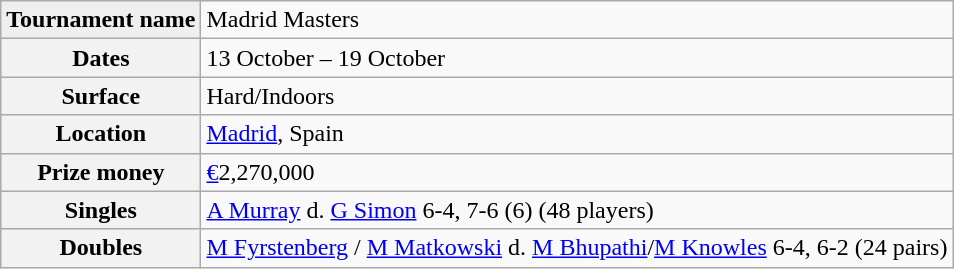<table class="wikitable">
<tr>
<td bgcolor="#EFEFEF"><strong>Tournament name</strong></td>
<td>Madrid Masters</td>
</tr>
<tr>
<th>Dates</th>
<td>13 October – 19 October</td>
</tr>
<tr>
<th>Surface</th>
<td>Hard/Indoors</td>
</tr>
<tr>
<th>Location</th>
<td><a href='#'>Madrid</a>, Spain</td>
</tr>
<tr>
<th>Prize money</th>
<td><a href='#'>€</a>2,270,000</td>
</tr>
<tr>
<th>Singles</th>
<td><a href='#'>A Murray</a> d. <a href='#'>G Simon</a> 6-4, 7-6 (6) (48 players)</td>
</tr>
<tr>
<th>Doubles</th>
<td><a href='#'>M Fyrstenberg</a> / <a href='#'>M Matkowski</a> d. <a href='#'>M Bhupathi</a>/<a href='#'>M Knowles</a> 6-4, 6-2 (24 pairs)</td>
</tr>
</table>
